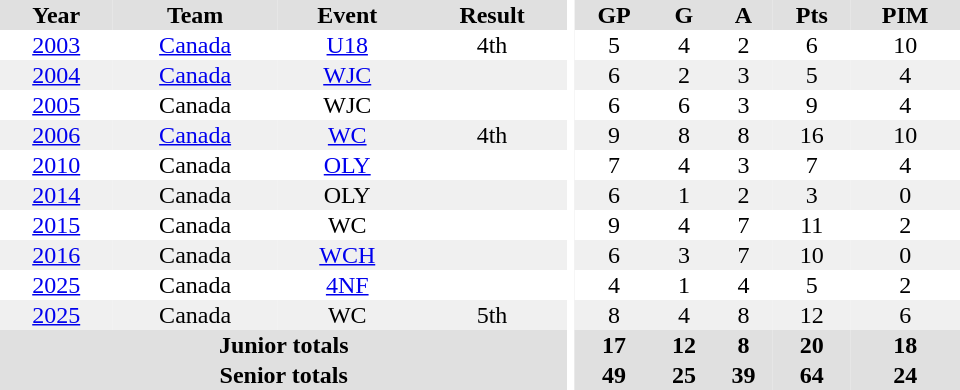<table border="0" cellpadding="1" cellspacing="0" ID="Table3" style="text-align:center; width:40em;">
<tr bgcolor="#e0e0e0">
<th>Year</th>
<th>Team</th>
<th>Event</th>
<th>Result</th>
<th rowspan="102" bgcolor="#ffffff"></th>
<th>GP</th>
<th>G</th>
<th>A</th>
<th>Pts</th>
<th>PIM</th>
</tr>
<tr>
<td><a href='#'>2003</a></td>
<td><a href='#'>Canada</a></td>
<td><a href='#'>U18</a></td>
<td>4th</td>
<td>5</td>
<td>4</td>
<td>2</td>
<td>6</td>
<td>10</td>
</tr>
<tr bgcolor="#f0f0f0">
<td><a href='#'>2004</a></td>
<td><a href='#'>Canada</a></td>
<td><a href='#'>WJC</a></td>
<td></td>
<td>6</td>
<td>2</td>
<td>3</td>
<td>5</td>
<td>4</td>
</tr>
<tr>
<td><a href='#'>2005</a></td>
<td>Canada</td>
<td>WJC</td>
<td></td>
<td>6</td>
<td>6</td>
<td>3</td>
<td>9</td>
<td>4</td>
</tr>
<tr bgcolor="#f0f0f0">
<td><a href='#'>2006</a></td>
<td><a href='#'>Canada</a></td>
<td><a href='#'>WC</a></td>
<td>4th</td>
<td>9</td>
<td>8</td>
<td>8</td>
<td>16</td>
<td>10</td>
</tr>
<tr>
<td><a href='#'>2010</a></td>
<td>Canada</td>
<td><a href='#'>OLY</a></td>
<td></td>
<td>7</td>
<td>4</td>
<td>3</td>
<td>7</td>
<td>4</td>
</tr>
<tr bgcolor="#f0f0f0">
<td><a href='#'>2014</a></td>
<td>Canada</td>
<td>OLY</td>
<td></td>
<td>6</td>
<td>1</td>
<td>2</td>
<td>3</td>
<td>0</td>
</tr>
<tr>
<td><a href='#'>2015</a></td>
<td>Canada</td>
<td>WC</td>
<td></td>
<td>9</td>
<td>4</td>
<td>7</td>
<td>11</td>
<td>2</td>
</tr>
<tr bgcolor="#f0f0f0">
<td><a href='#'>2016</a></td>
<td>Canada</td>
<td><a href='#'>WCH</a></td>
<td></td>
<td>6</td>
<td>3</td>
<td>7</td>
<td>10</td>
<td>0</td>
</tr>
<tr>
<td><a href='#'>2025</a></td>
<td>Canada</td>
<td><a href='#'>4NF</a></td>
<td></td>
<td>4</td>
<td>1</td>
<td>4</td>
<td>5</td>
<td>2</td>
</tr>
<tr bgcolor="#f0f0f0">
<td><a href='#'>2025</a></td>
<td>Canada</td>
<td>WC</td>
<td>5th</td>
<td>8</td>
<td>4</td>
<td>8</td>
<td>12</td>
<td>6</td>
</tr>
<tr bgcolor="#e0e0e0">
<th colspan="4">Junior totals</th>
<th>17</th>
<th>12</th>
<th>8</th>
<th>20</th>
<th>18</th>
</tr>
<tr bgcolor="#e0e0e0">
<th colspan="4">Senior totals</th>
<th>49</th>
<th>25</th>
<th>39</th>
<th>64</th>
<th>24</th>
</tr>
</table>
